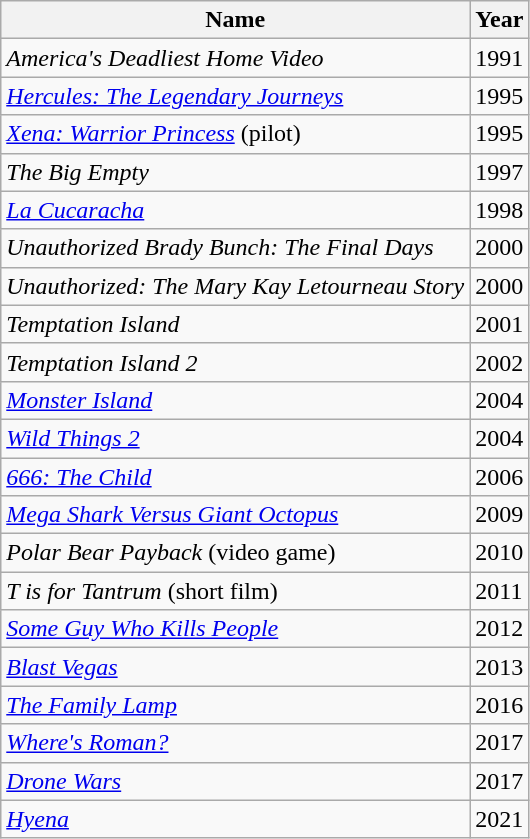<table class="wikitable">
<tr>
<th>Name</th>
<th>Year</th>
</tr>
<tr>
<td><em>America's Deadliest Home Video</em></td>
<td>1991</td>
</tr>
<tr>
<td><em><a href='#'>Hercules: The Legendary Journeys</a></em></td>
<td>1995</td>
</tr>
<tr>
<td><em><a href='#'>Xena: Warrior Princess</a></em> (pilot)</td>
<td>1995</td>
</tr>
<tr>
<td><em>The Big Empty</em></td>
<td>1997</td>
</tr>
<tr>
<td><em><a href='#'>La Cucaracha</a></em></td>
<td>1998</td>
</tr>
<tr>
<td><em>Unauthorized Brady Bunch: The Final Days</em></td>
<td>2000</td>
</tr>
<tr>
<td><em>Unauthorized: The Mary Kay Letourneau Story</em></td>
<td>2000</td>
</tr>
<tr>
<td><em>Temptation Island</em></td>
<td>2001</td>
</tr>
<tr>
<td><em>Temptation Island 2</em></td>
<td>2002</td>
</tr>
<tr>
<td><em><a href='#'>Monster Island</a></em></td>
<td>2004</td>
</tr>
<tr>
<td><em><a href='#'>Wild Things 2</a></em></td>
<td>2004</td>
</tr>
<tr ->
<td><em><a href='#'>666: The Child</a></em></td>
<td>2006</td>
</tr>
<tr>
<td><em><a href='#'>Mega Shark Versus Giant Octopus</a></em></td>
<td>2009</td>
</tr>
<tr>
<td><em>Polar Bear Payback</em> (video game)</td>
<td>2010</td>
</tr>
<tr>
<td><em>T is for Tantrum</em> (short film)</td>
<td>2011</td>
</tr>
<tr>
<td><em><a href='#'>Some Guy Who Kills People</a></em></td>
<td>2012</td>
</tr>
<tr>
<td><em><a href='#'>Blast Vegas</a></em></td>
<td>2013</td>
</tr>
<tr>
<td><em><a href='#'>The Family Lamp</a></em></td>
<td>2016</td>
</tr>
<tr>
<td><em><a href='#'>Where's Roman?</a></em></td>
<td>2017</td>
</tr>
<tr>
<td><em><a href='#'>Drone Wars</a></em></td>
<td>2017</td>
</tr>
<tr>
<td><em><a href='#'>Hyena</a></em></td>
<td>2021</td>
</tr>
</table>
